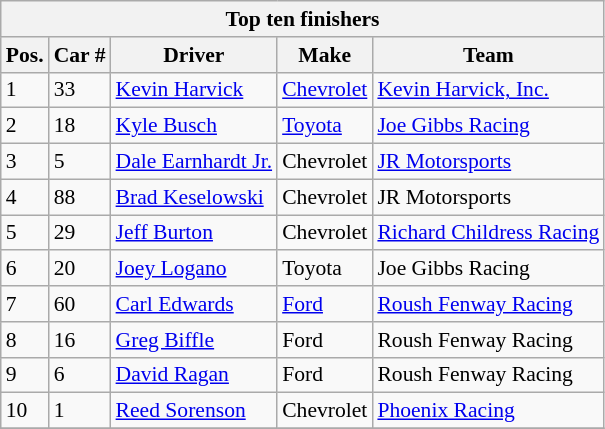<table class="wikitable" style="font-size: 90%;">
<tr>
<th colspan=9>Top ten finishers</th>
</tr>
<tr>
<th>Pos.</th>
<th>Car #</th>
<th>Driver</th>
<th>Make</th>
<th>Team</th>
</tr>
<tr>
<td>1</td>
<td>33</td>
<td><a href='#'>Kevin Harvick</a></td>
<td><a href='#'>Chevrolet</a></td>
<td><a href='#'>Kevin Harvick, Inc.</a></td>
</tr>
<tr>
<td>2</td>
<td>18</td>
<td><a href='#'>Kyle Busch</a></td>
<td><a href='#'>Toyota</a></td>
<td><a href='#'>Joe Gibbs Racing</a></td>
</tr>
<tr>
<td>3</td>
<td>5</td>
<td><a href='#'>Dale Earnhardt Jr.</a></td>
<td>Chevrolet</td>
<td><a href='#'>JR Motorsports</a></td>
</tr>
<tr>
<td>4</td>
<td>88</td>
<td><a href='#'>Brad Keselowski</a></td>
<td>Chevrolet</td>
<td>JR Motorsports</td>
</tr>
<tr>
<td>5</td>
<td>29</td>
<td><a href='#'>Jeff Burton</a></td>
<td>Chevrolet</td>
<td><a href='#'>Richard Childress Racing</a></td>
</tr>
<tr>
<td>6</td>
<td>20</td>
<td><a href='#'>Joey Logano</a></td>
<td>Toyota</td>
<td>Joe Gibbs Racing</td>
</tr>
<tr>
<td>7</td>
<td>60</td>
<td><a href='#'>Carl Edwards</a></td>
<td><a href='#'>Ford</a></td>
<td><a href='#'>Roush Fenway Racing</a></td>
</tr>
<tr>
<td>8</td>
<td>16</td>
<td><a href='#'>Greg Biffle</a></td>
<td>Ford</td>
<td>Roush Fenway Racing</td>
</tr>
<tr>
<td>9</td>
<td>6</td>
<td><a href='#'>David Ragan</a></td>
<td>Ford</td>
<td>Roush Fenway Racing</td>
</tr>
<tr>
<td>10</td>
<td>1</td>
<td><a href='#'>Reed Sorenson</a></td>
<td>Chevrolet</td>
<td><a href='#'>Phoenix Racing</a></td>
</tr>
<tr>
</tr>
</table>
